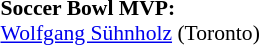<table style="width:100%; font-size:90%;">
<tr>
<td style="width:50%; vertical-align:top;"><br><strong>Soccer Bowl MVP:</strong>
<br><a href='#'>Wolfgang Sühnholz</a> (Toronto)</td>
</tr>
</table>
